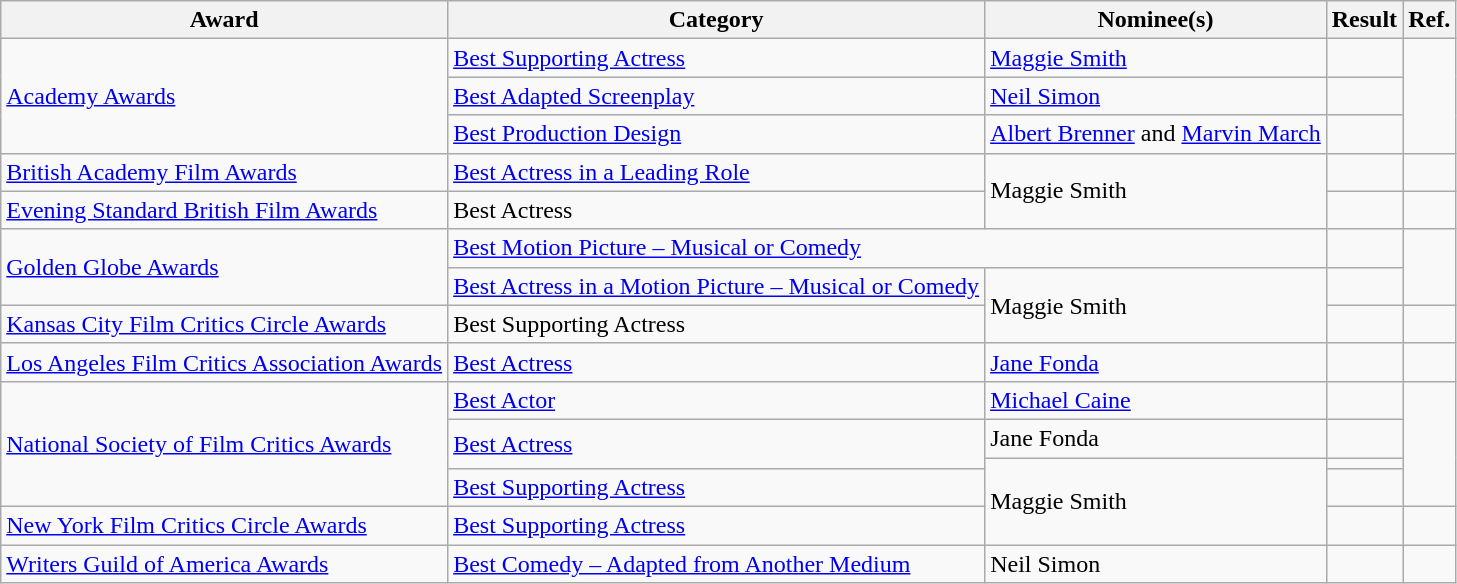<table class="wikitable plainrowheaders">
<tr>
<th>Award</th>
<th>Category</th>
<th>Nominee(s)</th>
<th>Result</th>
<th>Ref.</th>
</tr>
<tr>
<td rowspan="3"><a href='#'>Academy Awards</a></td>
<td><a href='#'>Best Supporting Actress</a></td>
<td><a href='#'>Maggie Smith</a></td>
<td></td>
<td align="center" rowspan="3"></td>
</tr>
<tr>
<td><a href='#'>Best Adapted Screenplay</a></td>
<td><a href='#'>Neil Simon</a></td>
<td></td>
</tr>
<tr>
<td><a href='#'>Best Production Design</a></td>
<td><a href='#'>Albert Brenner</a> and <a href='#'>Marvin March</a></td>
<td></td>
</tr>
<tr>
<td><a href='#'>British Academy Film Awards</a></td>
<td><a href='#'>Best Actress in a Leading Role</a></td>
<td rowspan="2">Maggie Smith</td>
<td></td>
<td align="center"></td>
</tr>
<tr>
<td><a href='#'>Evening Standard British Film Awards</a></td>
<td>Best Actress</td>
<td></td>
<td align="center"></td>
</tr>
<tr>
<td rowspan="2"><a href='#'>Golden Globe Awards</a></td>
<td colspan="2"><a href='#'>Best Motion Picture – Musical or Comedy</a></td>
<td></td>
<td align="center" rowspan="2"></td>
</tr>
<tr>
<td><a href='#'>Best Actress in a Motion Picture – Musical or Comedy</a></td>
<td rowspan="2">Maggie Smith</td>
<td></td>
</tr>
<tr>
<td><a href='#'>Kansas City Film Critics Circle Awards</a></td>
<td>Best Supporting Actress</td>
<td></td>
<td align="center"></td>
</tr>
<tr>
<td><a href='#'>Los Angeles Film Critics Association Awards</a></td>
<td><a href='#'>Best Actress</a></td>
<td><a href='#'>Jane Fonda</a></td>
<td></td>
<td align="center"></td>
</tr>
<tr>
<td rowspan="4"><a href='#'>National Society of Film Critics Awards</a></td>
<td><a href='#'>Best Actor</a></td>
<td><a href='#'>Michael Caine</a></td>
<td></td>
<td align="center" rowspan="4"></td>
</tr>
<tr>
<td rowspan="2"><a href='#'>Best Actress</a></td>
<td>Jane Fonda</td>
<td></td>
</tr>
<tr>
<td rowspan="3">Maggie Smith</td>
<td></td>
</tr>
<tr>
<td><a href='#'>Best Supporting Actress</a></td>
<td></td>
</tr>
<tr>
<td><a href='#'>New York Film Critics Circle Awards</a></td>
<td><a href='#'>Best Supporting Actress</a></td>
<td></td>
<td align="center"></td>
</tr>
<tr>
<td><a href='#'>Writers Guild of America Awards</a></td>
<td><a href='#'>Best Comedy – Adapted from Another Medium</a></td>
<td>Neil Simon</td>
<td></td>
<td align="center"></td>
</tr>
</table>
